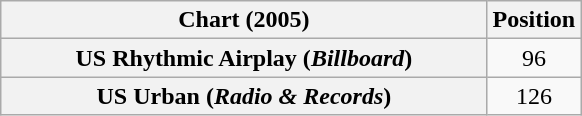<table class="wikitable plainrowheaders" style="text-align:center">
<tr>
<th style="width:19.8em;">Chart (2005)</th>
<th>Position</th>
</tr>
<tr>
<th scope="row">US Rhythmic Airplay (<em>Billboard</em>)</th>
<td>96</td>
</tr>
<tr>
<th scope="row">US Urban (<em>Radio & Records</em>)</th>
<td>126</td>
</tr>
</table>
